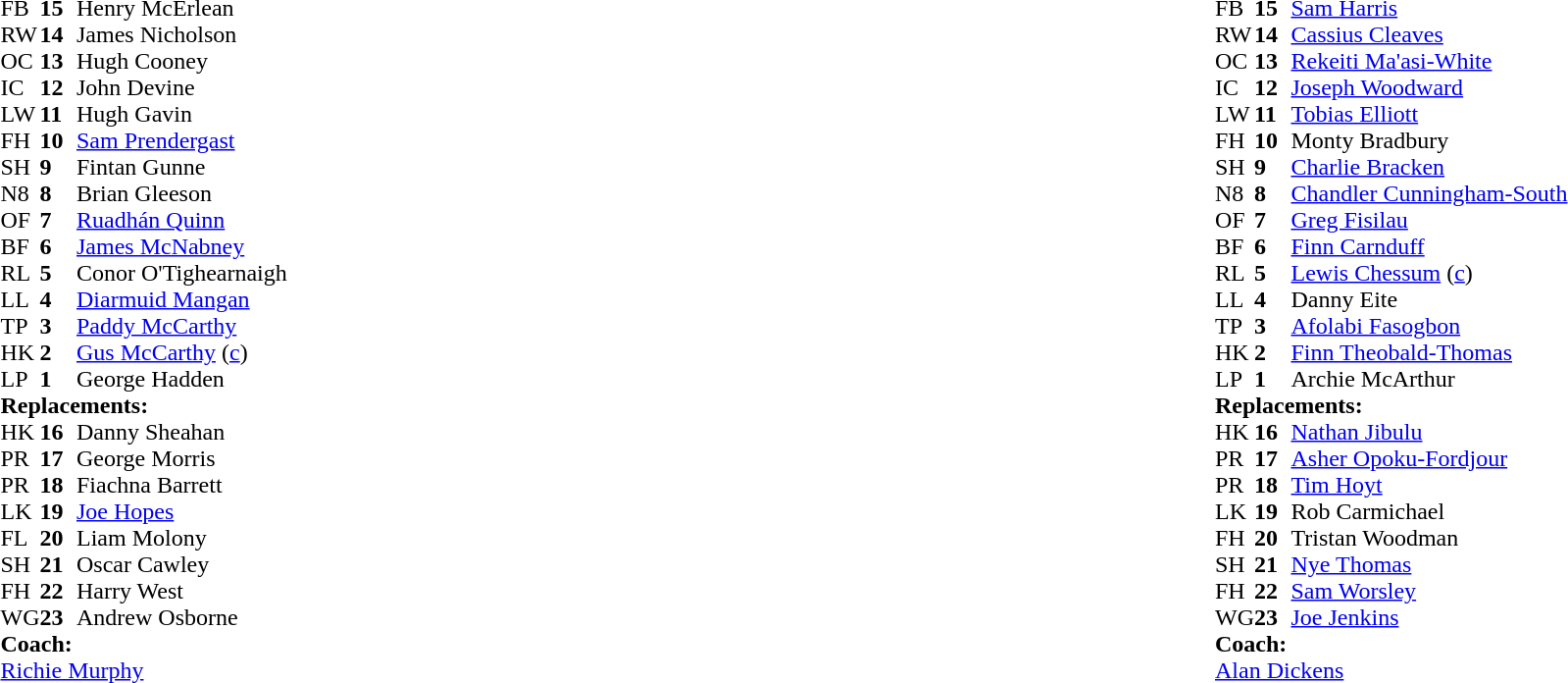<table style="width:100%">
<tr>
<td style="vertical-align:top; width:50%"><br><table cellspacing="0" cellpadding="0">
<tr>
<th width="25"></th>
<th width="25"></th>
</tr>
<tr>
<td>FB</td>
<td><strong>15</strong></td>
<td>Henry McErlean</td>
<td></td>
<td> </td>
</tr>
<tr>
<td>RW</td>
<td><strong>14</strong></td>
<td>James Nicholson</td>
</tr>
<tr>
<td>OC</td>
<td><strong>13</strong></td>
<td>Hugh Cooney</td>
</tr>
<tr>
<td>IC</td>
<td><strong>12</strong></td>
<td>John Devine</td>
<td></td>
<td></td>
</tr>
<tr>
<td>LW</td>
<td><strong>11</strong></td>
<td>Hugh Gavin</td>
</tr>
<tr>
<td>FH</td>
<td><strong>10</strong></td>
<td><a href='#'>Sam Prendergast</a></td>
</tr>
<tr>
<td>SH</td>
<td><strong>9</strong></td>
<td>Fintan Gunne</td>
<td></td>
<td></td>
</tr>
<tr>
<td>N8</td>
<td><strong>8</strong></td>
<td>Brian Gleeson</td>
</tr>
<tr>
<td>OF</td>
<td><strong>7</strong></td>
<td><a href='#'>Ruadhán Quinn</a></td>
<td></td>
<td></td>
</tr>
<tr>
<td>BF</td>
<td><strong>6</strong></td>
<td><a href='#'>James McNabney</a></td>
</tr>
<tr>
<td>RL</td>
<td><strong>5</strong></td>
<td>Conor O'Tighearnaigh</td>
</tr>
<tr>
<td>LL</td>
<td><strong>4</strong></td>
<td><a href='#'>Diarmuid Mangan</a></td>
<td></td>
<td></td>
</tr>
<tr>
<td>TP</td>
<td><strong>3</strong></td>
<td><a href='#'>Paddy McCarthy</a></td>
<td></td>
<td></td>
</tr>
<tr>
<td>HK</td>
<td><strong>2</strong></td>
<td><a href='#'>Gus McCarthy</a> (<a href='#'>c</a>)</td>
<td></td>
<td></td>
</tr>
<tr>
<td>LP</td>
<td><strong>1</strong></td>
<td>George Hadden</td>
<td></td>
<td></td>
</tr>
<tr>
<td colspan="3"><strong>Replacements:</strong></td>
</tr>
<tr>
<td>HK</td>
<td><strong>16</strong></td>
<td>Danny Sheahan</td>
<td></td>
<td></td>
</tr>
<tr>
<td>PR</td>
<td><strong>17</strong></td>
<td>George Morris</td>
<td></td>
<td></td>
</tr>
<tr>
<td>PR</td>
<td><strong>18</strong></td>
<td>Fiachna Barrett</td>
<td></td>
<td></td>
</tr>
<tr>
<td>LK</td>
<td><strong>19</strong></td>
<td><a href='#'>Joe Hopes</a></td>
<td></td>
<td></td>
</tr>
<tr>
<td>FL</td>
<td><strong>20</strong></td>
<td>Liam Molony</td>
<td></td>
<td></td>
</tr>
<tr>
<td>SH</td>
<td><strong>21</strong></td>
<td>Oscar Cawley</td>
<td></td>
<td></td>
</tr>
<tr>
<td>FH</td>
<td><strong>22</strong></td>
<td>Harry West</td>
<td></td>
<td></td>
</tr>
<tr>
<td>WG</td>
<td><strong>23</strong></td>
<td>Andrew Osborne</td>
<td></td>
<td> </td>
</tr>
<tr>
<td colspan="3"><strong>Coach:</strong></td>
</tr>
<tr>
<td colspan="3"><a href='#'>Richie Murphy</a></td>
</tr>
</table>
</td>
<td style="vertical-align:top"></td>
<td style="vertical-align:top; width:50%"><br><table cellspacing="0" cellpadding="0" style="margin:auto">
<tr>
<th width="25"></th>
<th width="25"></th>
</tr>
<tr>
<td>FB</td>
<td><strong>15</strong></td>
<td><a href='#'>Sam Harris</a></td>
<td></td>
<td></td>
</tr>
<tr>
<td>RW</td>
<td><strong>14</strong></td>
<td><a href='#'>Cassius Cleaves</a></td>
</tr>
<tr>
<td>OC</td>
<td><strong>13</strong></td>
<td><a href='#'>Rekeiti Ma'asi-White</a></td>
<td></td>
<td> </td>
</tr>
<tr>
<td>IC</td>
<td><strong>12</strong></td>
<td><a href='#'>Joseph Woodward</a></td>
<td></td>
<td></td>
</tr>
<tr>
<td>LW</td>
<td><strong>11</strong></td>
<td><a href='#'>Tobias Elliott</a></td>
</tr>
<tr>
<td>FH</td>
<td><strong>10</strong></td>
<td>Monty Bradbury</td>
</tr>
<tr>
<td>SH</td>
<td><strong>9</strong></td>
<td><a href='#'>Charlie Bracken</a></td>
<td></td>
<td></td>
</tr>
<tr>
<td>N8</td>
<td><strong>8</strong></td>
<td><a href='#'>Chandler Cunningham-South</a></td>
</tr>
<tr>
<td>OF</td>
<td><strong>7</strong></td>
<td><a href='#'>Greg Fisilau</a></td>
</tr>
<tr>
<td>BF</td>
<td><strong>6</strong></td>
<td><a href='#'>Finn Carnduff</a></td>
<td></td>
<td></td>
</tr>
<tr>
<td>RL</td>
<td><strong>5</strong></td>
<td><a href='#'>Lewis Chessum</a> (<a href='#'>c</a>)</td>
</tr>
<tr>
<td>LL</td>
<td><strong>4</strong></td>
<td>Danny Eite</td>
<td></td>
<td></td>
</tr>
<tr>
<td>TP</td>
<td><strong>3</strong></td>
<td><a href='#'>Afolabi Fasogbon</a></td>
<td></td>
<td></td>
</tr>
<tr>
<td>HK</td>
<td><strong>2</strong></td>
<td><a href='#'>Finn Theobald-Thomas</a></td>
<td></td>
<td></td>
</tr>
<tr>
<td>LP</td>
<td><strong>1</strong></td>
<td>Archie McArthur</td>
<td></td>
<td> </td>
</tr>
<tr>
<td colspan="3"><strong>Replacements:</strong></td>
</tr>
<tr>
<td>HK</td>
<td><strong>16</strong></td>
<td><a href='#'>Nathan Jibulu</a></td>
<td></td>
<td></td>
</tr>
<tr>
<td>PR</td>
<td><strong>17</strong></td>
<td><a href='#'>Asher Opoku-Fordjour</a></td>
<td></td>
<td> </td>
</tr>
<tr>
<td>PR</td>
<td><strong>18</strong></td>
<td><a href='#'>Tim Hoyt</a></td>
<td></td>
<td></td>
</tr>
<tr>
<td>LK</td>
<td><strong>19</strong></td>
<td>Rob Carmichael</td>
<td></td>
<td></td>
</tr>
<tr>
<td>FH</td>
<td><strong>20</strong></td>
<td>Tristan Woodman</td>
<td></td>
<td></td>
</tr>
<tr>
<td>SH</td>
<td><strong>21</strong></td>
<td><a href='#'>Nye Thomas</a></td>
<td></td>
<td></td>
</tr>
<tr>
<td>FH</td>
<td><strong>22</strong></td>
<td><a href='#'>Sam Worsley</a></td>
<td></td>
<td></td>
</tr>
<tr>
<td>WG</td>
<td><strong>23</strong></td>
<td><a href='#'>Joe Jenkins</a></td>
<td></td>
<td></td>
</tr>
<tr>
<td colspan="3"><strong>Coach:</strong></td>
</tr>
<tr>
<td colspan="3"><a href='#'>Alan Dickens</a></td>
</tr>
</table>
</td>
</tr>
</table>
